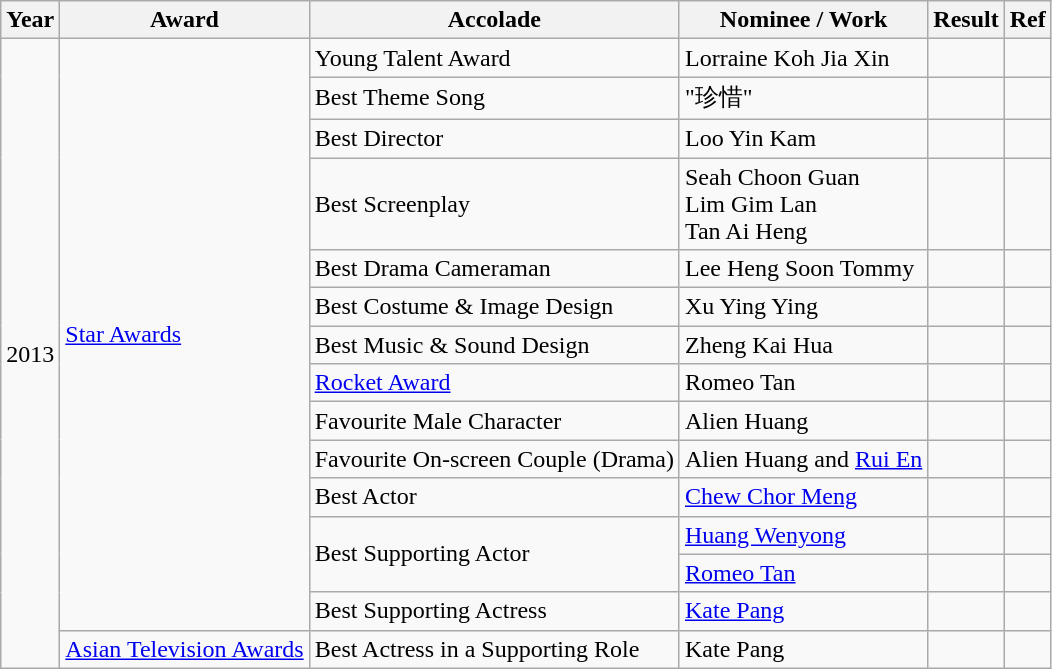<table class="wikitable sortable">
<tr>
<th>Year</th>
<th>Award</th>
<th>Accolade</th>
<th>Nominee / Work</th>
<th class="unsortable">Result</th>
<th>Ref</th>
</tr>
<tr>
<td rowspan="15">2013</td>
<td rowspan="14"><a href='#'>Star Awards</a></td>
<td>Young Talent Award<br></td>
<td>Lorraine Koh Jia Xin </td>
<td></td>
<td></td>
</tr>
<tr>
<td>Best Theme Song<br></td>
<td>"珍惜"</td>
<td></td>
<td></td>
</tr>
<tr>
<td>Best Director<br></td>
<td>Loo Yin Kam </td>
<td></td>
<td></td>
</tr>
<tr>
<td>Best Screenplay<br></td>
<td>Seah Choon Guan <br>Lim Gim Lan <br>Tan Ai Heng </td>
<td></td>
<td></td>
</tr>
<tr>
<td>Best Drama Cameraman<br></td>
<td>Lee Heng Soon Tommy </td>
<td></td>
<td></td>
</tr>
<tr>
<td>Best Costume & Image Design<br></td>
<td>Xu Ying Ying </td>
<td></td>
<td></td>
</tr>
<tr>
<td>Best Music & Sound Design<br></td>
<td>Zheng Kai Hua </td>
<td></td>
<td></td>
</tr>
<tr>
<td><a href='#'>Rocket Award</a></td>
<td>Romeo Tan</td>
<td></td>
<td></td>
</tr>
<tr>
<td>Favourite Male Character<br></td>
<td>Alien Huang</td>
<td></td>
<td></td>
</tr>
<tr>
<td>Favourite On-screen Couple (Drama)<br></td>
<td>Alien Huang and <a href='#'>Rui En</a></td>
<td></td>
<td></td>
</tr>
<tr>
<td>Best Actor</td>
<td><a href='#'>Chew Chor Meng</a></td>
<td></td>
<td></td>
</tr>
<tr>
<td rowspan="2">Best Supporting Actor</td>
<td><a href='#'>Huang Wenyong</a></td>
<td></td>
<td></td>
</tr>
<tr>
<td><a href='#'>Romeo Tan</a></td>
<td></td>
<td></td>
</tr>
<tr>
<td>Best Supporting Actress</td>
<td><a href='#'>Kate Pang</a></td>
<td></td>
<td></td>
</tr>
<tr>
<td><a href='#'>Asian Television Awards</a></td>
<td>Best Actress in a Supporting Role</td>
<td>Kate Pang</td>
<td></td>
<td></td>
</tr>
</table>
